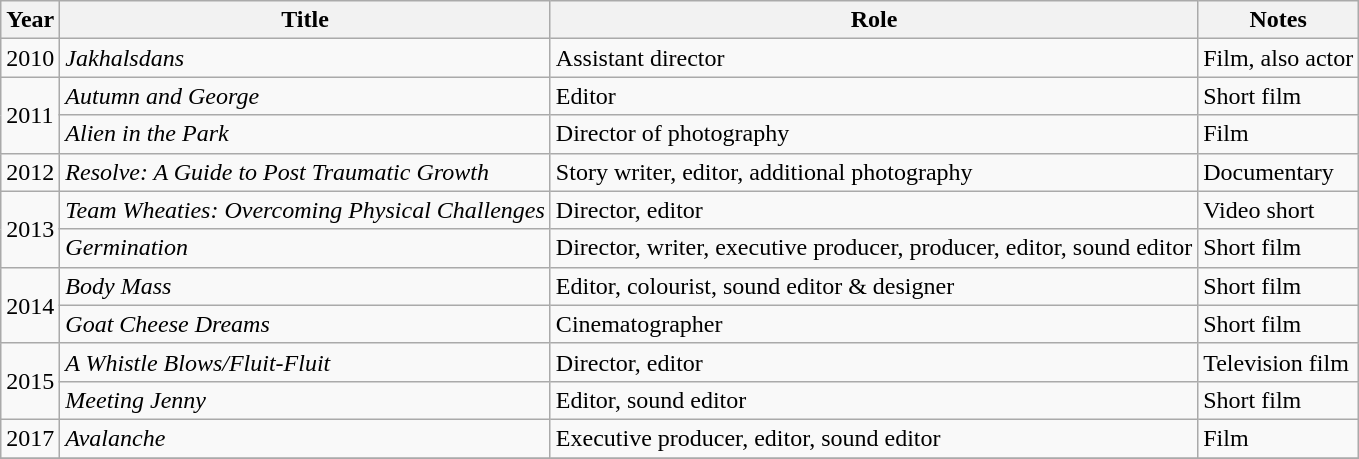<table class="wikitable sortable">
<tr>
<th>Year</th>
<th>Title</th>
<th>Role</th>
<th class="unsortable">Notes</th>
</tr>
<tr>
<td>2010</td>
<td><em>Jakhalsdans</em></td>
<td>Assistant director</td>
<td>Film, also actor</td>
</tr>
<tr>
<td rowspan=2>2011</td>
<td><em>Autumn and George</em></td>
<td>Editor</td>
<td>Short film</td>
</tr>
<tr>
<td><em>Alien in the Park</em></td>
<td>Director of photography</td>
<td>Film</td>
</tr>
<tr>
<td>2012</td>
<td><em>Resolve: A Guide to Post Traumatic Growth</em></td>
<td>Story writer, editor, additional photography</td>
<td>Documentary</td>
</tr>
<tr>
<td rowspan=2>2013</td>
<td><em>Team Wheaties: Overcoming Physical Challenges</em></td>
<td>Director, editor</td>
<td>Video short</td>
</tr>
<tr>
<td><em>Germination</em></td>
<td>Director, writer, executive producer, producer, editor, sound editor</td>
<td>Short film</td>
</tr>
<tr>
<td rowspan=2>2014</td>
<td><em>Body Mass</em></td>
<td>Editor, colourist, sound editor & designer</td>
<td>Short film</td>
</tr>
<tr>
<td><em>Goat Cheese Dreams</em></td>
<td>Cinematographer</td>
<td>Short film</td>
</tr>
<tr>
<td rowspan=2>2015</td>
<td><em>A Whistle Blows/Fluit-Fluit</em></td>
<td>Director, editor</td>
<td>Television film</td>
</tr>
<tr>
<td><em>Meeting Jenny</em></td>
<td>Editor, sound editor</td>
<td>Short film</td>
</tr>
<tr>
<td>2017</td>
<td><em>Avalanche</em></td>
<td>Executive producer, editor, sound editor</td>
<td>Film</td>
</tr>
<tr>
</tr>
</table>
